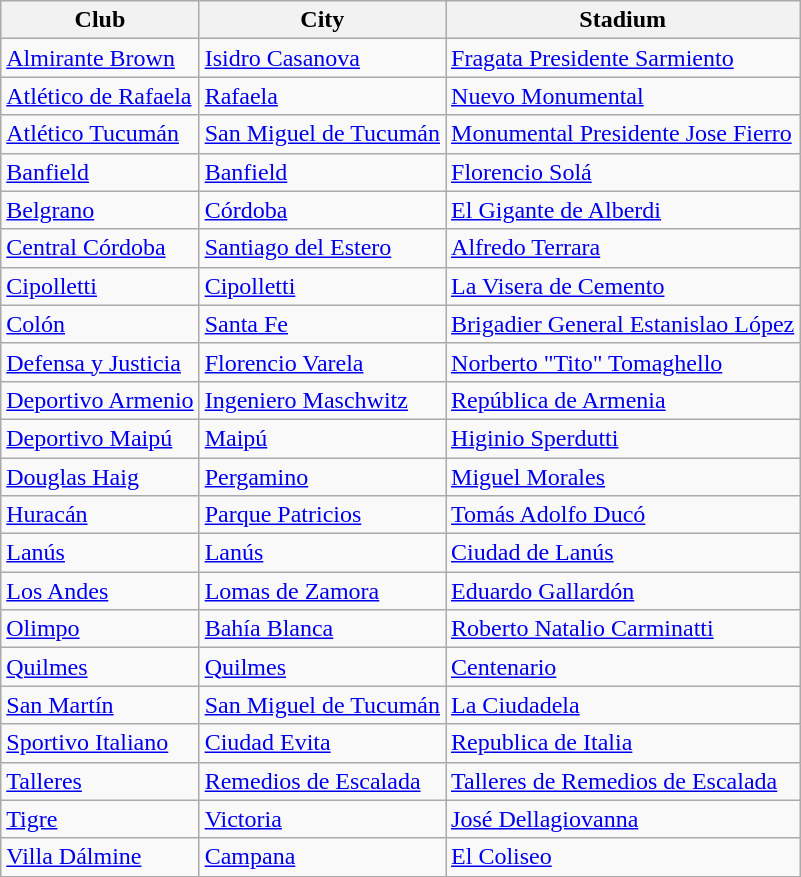<table class="wikitable sortable">
<tr>
<th>Club</th>
<th>City</th>
<th>Stadium</th>
</tr>
<tr>
<td><a href='#'>Almirante Brown</a></td>
<td><a href='#'>Isidro Casanova</a></td>
<td><a href='#'>Fragata Presidente Sarmiento</a></td>
</tr>
<tr>
<td><a href='#'>Atlético de Rafaela</a></td>
<td><a href='#'>Rafaela</a></td>
<td><a href='#'>Nuevo Monumental</a></td>
</tr>
<tr>
<td><a href='#'>Atlético Tucumán</a></td>
<td><a href='#'>San Miguel de Tucumán</a></td>
<td><a href='#'>Monumental Presidente Jose Fierro</a></td>
</tr>
<tr>
<td><a href='#'>Banfield</a></td>
<td><a href='#'>Banfield</a></td>
<td><a href='#'>Florencio Solá</a></td>
</tr>
<tr>
<td><a href='#'>Belgrano</a></td>
<td><a href='#'>Córdoba</a></td>
<td><a href='#'>El Gigante de Alberdi</a></td>
</tr>
<tr>
<td><a href='#'>Central Córdoba</a></td>
<td><a href='#'>Santiago del Estero</a></td>
<td><a href='#'>Alfredo Terrara</a></td>
</tr>
<tr>
<td><a href='#'>Cipolletti</a></td>
<td><a href='#'>Cipolletti</a></td>
<td><a href='#'>La Visera de Cemento</a></td>
</tr>
<tr>
<td><a href='#'>Colón</a></td>
<td><a href='#'>Santa Fe</a></td>
<td><a href='#'>Brigadier General Estanislao López</a></td>
</tr>
<tr>
<td><a href='#'>Defensa y Justicia</a></td>
<td><a href='#'>Florencio Varela</a></td>
<td><a href='#'>Norberto "Tito" Tomaghello</a></td>
</tr>
<tr>
<td><a href='#'>Deportivo Armenio</a></td>
<td><a href='#'>Ingeniero Maschwitz</a></td>
<td><a href='#'>República de Armenia</a></td>
</tr>
<tr>
<td><a href='#'>Deportivo Maipú</a></td>
<td><a href='#'>Maipú</a></td>
<td><a href='#'>Higinio Sperdutti</a></td>
</tr>
<tr>
<td><a href='#'>Douglas Haig</a></td>
<td><a href='#'>Pergamino</a></td>
<td><a href='#'>Miguel Morales</a></td>
</tr>
<tr>
<td><a href='#'>Huracán</a></td>
<td><a href='#'>Parque Patricios</a></td>
<td><a href='#'>Tomás Adolfo Ducó</a></td>
</tr>
<tr>
<td><a href='#'>Lanús</a></td>
<td><a href='#'>Lanús</a></td>
<td><a href='#'>Ciudad de Lanús</a></td>
</tr>
<tr>
<td><a href='#'>Los Andes</a></td>
<td><a href='#'>Lomas de Zamora</a></td>
<td><a href='#'>Eduardo Gallardón</a></td>
</tr>
<tr>
<td><a href='#'>Olimpo</a></td>
<td><a href='#'>Bahía Blanca</a></td>
<td><a href='#'>Roberto Natalio Carminatti</a></td>
</tr>
<tr>
<td><a href='#'>Quilmes</a></td>
<td><a href='#'>Quilmes</a></td>
<td><a href='#'>Centenario</a></td>
</tr>
<tr>
<td><a href='#'>San Martín</a></td>
<td><a href='#'>San Miguel de Tucumán</a></td>
<td><a href='#'>La Ciudadela</a></td>
</tr>
<tr>
<td><a href='#'>Sportivo Italiano</a></td>
<td><a href='#'>Ciudad Evita</a></td>
<td><a href='#'>Republica de Italia</a></td>
</tr>
<tr>
<td><a href='#'>Talleres</a></td>
<td><a href='#'>Remedios de Escalada</a></td>
<td><a href='#'>Talleres de Remedios de Escalada</a></td>
</tr>
<tr>
<td><a href='#'>Tigre</a></td>
<td><a href='#'>Victoria</a></td>
<td><a href='#'>José Dellagiovanna</a></td>
</tr>
<tr>
<td><a href='#'>Villa Dálmine</a></td>
<td><a href='#'>Campana</a></td>
<td><a href='#'>El Coliseo</a></td>
</tr>
</table>
